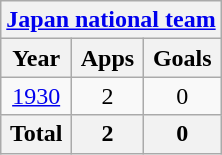<table class="wikitable" style="text-align:center">
<tr>
<th colspan=3><a href='#'>Japan national team</a></th>
</tr>
<tr>
<th>Year</th>
<th>Apps</th>
<th>Goals</th>
</tr>
<tr>
<td><a href='#'>1930</a></td>
<td>2</td>
<td>0</td>
</tr>
<tr>
<th>Total</th>
<th>2</th>
<th>0</th>
</tr>
</table>
